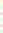<table style="font-size: 85%">
<tr>
<td style="background:#ffd;"></td>
</tr>
<tr>
<td style="background:#dfd;"></td>
</tr>
<tr>
<td style="background:#fdd;"></td>
</tr>
<tr>
<td style="background:#dfd;"></td>
</tr>
<tr>
<td style="background:#fdd;"></td>
</tr>
<tr>
<td style="background:#dfd;"></td>
</tr>
</table>
